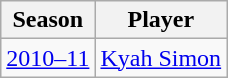<table class="wikitable">
<tr>
<th>Season</th>
<th>Player</th>
</tr>
<tr>
<td><a href='#'>2010–11</a></td>
<td><a href='#'>Kyah Simon</a></td>
</tr>
</table>
